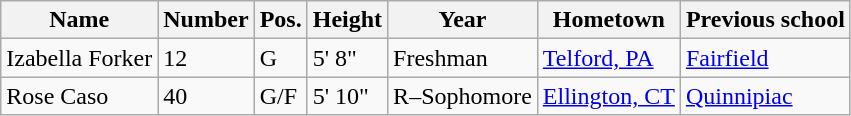<table class="wikitable sortable" border="1">
<tr>
<th>Name</th>
<th>Number</th>
<th>Pos.</th>
<th>Height</th>
<th>Year</th>
<th>Hometown</th>
<th class="unsortable">Previous school</th>
</tr>
<tr>
<td>Izabella Forker</td>
<td>12</td>
<td>G</td>
<td>5' 8"</td>
<td>Freshman</td>
<td><a href='#'>Telford, PA</a></td>
<td><a href='#'>Fairfield</a></td>
</tr>
<tr>
<td>Rose Caso</td>
<td>40</td>
<td>G/F</td>
<td>5' 10"</td>
<td>R–Sophomore</td>
<td><a href='#'>Ellington, CT</a></td>
<td><a href='#'>Quinnipiac</a></td>
</tr>
</table>
